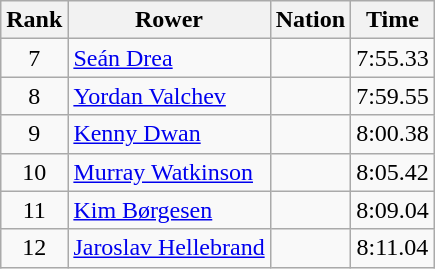<table class="wikitable sortable" style="text-align:center">
<tr>
<th>Rank</th>
<th>Rower</th>
<th>Nation</th>
<th>Time</th>
</tr>
<tr>
<td>7</td>
<td align=left><a href='#'>Seán Drea</a></td>
<td align=left></td>
<td>7:55.33</td>
</tr>
<tr>
<td>8</td>
<td align=left><a href='#'>Yordan Valchev</a></td>
<td align=left></td>
<td>7:59.55</td>
</tr>
<tr>
<td>9</td>
<td align=left><a href='#'>Kenny Dwan</a></td>
<td align=left></td>
<td>8:00.38</td>
</tr>
<tr>
<td>10</td>
<td align=left><a href='#'>Murray Watkinson</a></td>
<td align=left></td>
<td>8:05.42</td>
</tr>
<tr>
<td>11</td>
<td align=left><a href='#'>Kim Børgesen</a></td>
<td align=left></td>
<td>8:09.04</td>
</tr>
<tr>
<td>12</td>
<td align=left><a href='#'>Jaroslav Hellebrand</a></td>
<td align=left></td>
<td>8:11.04</td>
</tr>
</table>
